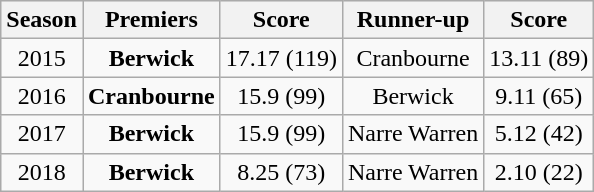<table class="wikitable" style="text-align:center;">
<tr style="background:#efefef;">
<th>Season</th>
<th>Premiers</th>
<th>Score</th>
<th>Runner-up</th>
<th>Score</th>
</tr>
<tr>
<td>2015</td>
<td><strong>Berwick</strong></td>
<td>17.17 (119)</td>
<td>Cranbourne</td>
<td>13.11 (89)</td>
</tr>
<tr>
<td>2016</td>
<td><strong>Cranbourne</strong></td>
<td>15.9 (99)</td>
<td>Berwick</td>
<td>9.11 (65)</td>
</tr>
<tr>
<td>2017</td>
<td><strong>Berwick</strong></td>
<td>15.9 (99)</td>
<td>Narre Warren</td>
<td>5.12 (42)</td>
</tr>
<tr>
<td>2018</td>
<td><strong>Berwick</strong></td>
<td>8.25 (73)</td>
<td>Narre Warren</td>
<td>2.10 (22)</td>
</tr>
</table>
